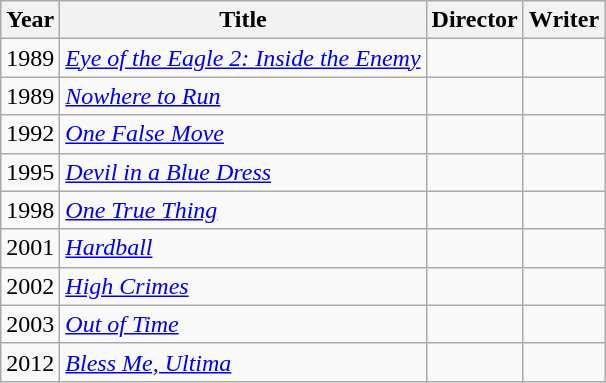<table class="wikitable">
<tr>
<th>Year</th>
<th>Title</th>
<th>Director</th>
<th>Writer</th>
</tr>
<tr>
<td>1989</td>
<td><em><a href='#'>Eye of the Eagle 2: Inside the Enemy</a></em></td>
<td></td>
<td></td>
</tr>
<tr>
<td>1989</td>
<td><em><a href='#'>Nowhere to Run</a></em></td>
<td></td>
<td></td>
</tr>
<tr>
<td>1992</td>
<td><em><a href='#'>One False Move</a></em></td>
<td></td>
<td></td>
</tr>
<tr>
<td>1995</td>
<td><em><a href='#'>Devil in a Blue Dress</a></em></td>
<td></td>
<td></td>
</tr>
<tr>
<td>1998</td>
<td><em><a href='#'>One True Thing</a></em></td>
<td></td>
<td></td>
</tr>
<tr>
<td>2001</td>
<td><em><a href='#'>Hardball</a></em></td>
<td></td>
<td></td>
</tr>
<tr>
<td>2002</td>
<td><em><a href='#'>High Crimes</a></em></td>
<td></td>
<td></td>
</tr>
<tr>
<td>2003</td>
<td><em><a href='#'>Out of Time</a></em></td>
<td></td>
<td></td>
</tr>
<tr>
<td>2012</td>
<td><em><a href='#'>Bless Me, Ultima</a></em></td>
<td></td>
<td></td>
</tr>
</table>
